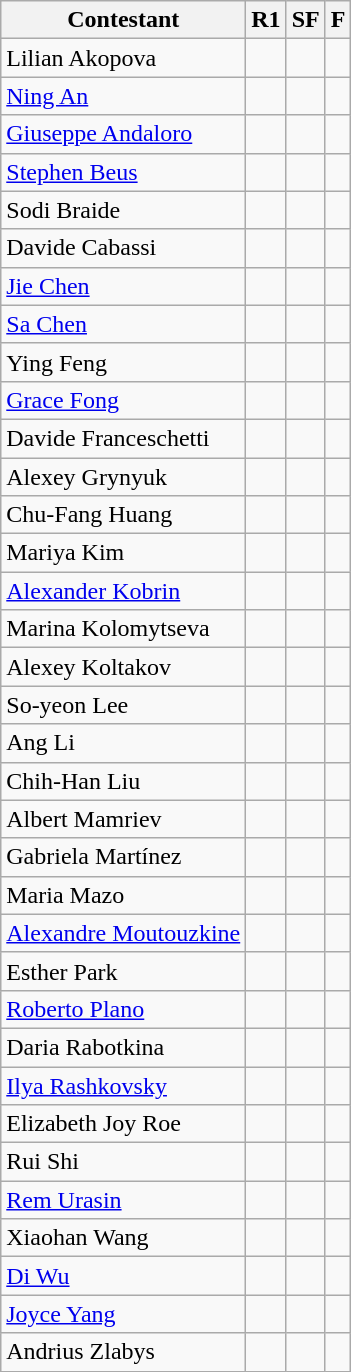<table class="wikitable">
<tr>
<th>Contestant</th>
<th>R1</th>
<th>SF</th>
<th>F</th>
</tr>
<tr>
<td> Lilian Akopova</td>
<td></td>
<td></td>
<td></td>
</tr>
<tr>
<td> <a href='#'>Ning An</a></td>
<td></td>
<td></td>
<td></td>
</tr>
<tr>
<td> <a href='#'>Giuseppe Andaloro</a></td>
<td></td>
<td></td>
<td></td>
</tr>
<tr>
<td> <a href='#'>Stephen Beus</a></td>
<td></td>
<td></td>
<td></td>
</tr>
<tr>
<td> Sodi Braide</td>
<td></td>
<td></td>
<td></td>
</tr>
<tr>
<td> Davide Cabassi</td>
<td></td>
<td></td>
<td></td>
</tr>
<tr>
<td> <a href='#'>Jie Chen</a></td>
<td></td>
<td></td>
<td></td>
</tr>
<tr>
<td> <a href='#'>Sa Chen</a></td>
<td></td>
<td></td>
<td></td>
</tr>
<tr>
<td> Ying Feng</td>
<td></td>
<td></td>
<td></td>
</tr>
<tr>
<td> <a href='#'>Grace Fong</a></td>
<td></td>
<td></td>
<td></td>
</tr>
<tr>
<td> Davide Franceschetti</td>
<td></td>
<td></td>
<td></td>
</tr>
<tr>
<td> Alexey Grynyuk</td>
<td></td>
<td></td>
<td></td>
</tr>
<tr>
<td> Chu-Fang Huang</td>
<td></td>
<td></td>
<td></td>
</tr>
<tr>
<td> Mariya Kim</td>
<td></td>
<td></td>
</tr>
<tr>
<td> <a href='#'>Alexander Kobrin</a></td>
<td></td>
<td></td>
<td></td>
</tr>
<tr>
<td> Marina Kolomytseva</td>
<td></td>
<td></td>
<td></td>
</tr>
<tr>
<td> Alexey Koltakov</td>
<td></td>
<td></td>
<td></td>
</tr>
<tr>
<td> So-yeon Lee</td>
<td></td>
<td></td>
<td></td>
</tr>
<tr>
<td> Ang Li</td>
<td></td>
<td></td>
<td></td>
</tr>
<tr>
<td> Chih-Han Liu</td>
<td></td>
<td></td>
<td></td>
</tr>
<tr>
<td> Albert Mamriev</td>
<td></td>
<td></td>
<td></td>
</tr>
<tr>
<td> Gabriela Martínez</td>
<td></td>
<td></td>
<td></td>
</tr>
<tr>
<td> Maria Mazo</td>
<td></td>
<td></td>
<td></td>
</tr>
<tr>
<td> <a href='#'>Alexandre Moutouzkine</a></td>
<td></td>
<td></td>
<td></td>
</tr>
<tr>
<td> Esther Park</td>
<td></td>
<td></td>
<td></td>
</tr>
<tr>
<td> <a href='#'>Roberto Plano</a></td>
<td></td>
<td></td>
<td></td>
</tr>
<tr>
<td> Daria Rabotkina</td>
<td></td>
<td></td>
<td></td>
</tr>
<tr>
<td> <a href='#'>Ilya Rashkovsky</a></td>
<td></td>
<td></td>
<td></td>
</tr>
<tr>
<td> Elizabeth Joy Roe</td>
<td></td>
<td></td>
<td></td>
</tr>
<tr>
<td> Rui Shi</td>
<td></td>
<td></td>
<td></td>
</tr>
<tr>
<td> <a href='#'>Rem Urasin</a></td>
<td></td>
<td></td>
<td></td>
</tr>
<tr>
<td> Xiaohan Wang</td>
<td></td>
<td></td>
<td></td>
</tr>
<tr>
<td> <a href='#'>Di Wu</a></td>
<td></td>
<td></td>
<td></td>
</tr>
<tr>
<td> <a href='#'>Joyce Yang</a></td>
<td></td>
<td></td>
<td></td>
</tr>
<tr>
<td> Andrius Zlabys</td>
<td></td>
<td></td>
<td></td>
</tr>
<tr>
</tr>
</table>
